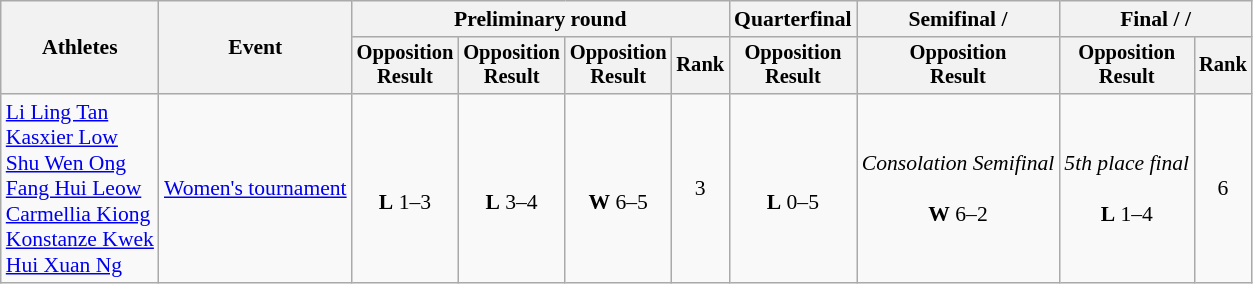<table class=wikitable style=font-size:90%>
<tr>
<th rowspan=2>Athletes</th>
<th rowspan=2>Event</th>
<th colspan=4>Preliminary round</th>
<th>Quarterfinal</th>
<th>Semifinal / </th>
<th colspan=2>Final /  / </th>
</tr>
<tr style=font-size:95%>
<th>Opposition<br>Result</th>
<th>Opposition<br>Result</th>
<th>Opposition<br>Result</th>
<th>Rank</th>
<th>Opposition<br>Result</th>
<th>Opposition<br>Result</th>
<th>Opposition<br>Result</th>
<th>Rank</th>
</tr>
<tr align=center>
<td align=left><a href='#'>Li Ling Tan</a><br><a href='#'>Kasxier Low</a><br><a href='#'>Shu Wen Ong</a><br><a href='#'>Fang Hui Leow</a><br><a href='#'>Carmellia Kiong</a><br><a href='#'>Konstanze Kwek</a><br><a href='#'>Hui Xuan Ng</a></td>
<td align=left><a href='#'>Women's tournament</a></td>
<td><br><strong>L</strong> 1–3</td>
<td><br><strong>L</strong> 3–4</td>
<td><br><strong>W</strong> 6–5</td>
<td>3</td>
<td><br><strong>L</strong> 0–5</td>
<td><em>Consolation Semifinal</em><br><br><strong>W</strong> 6–2</td>
<td><em>5th place final</em><br><br><strong>L</strong> 1–4</td>
<td>6</td>
</tr>
</table>
